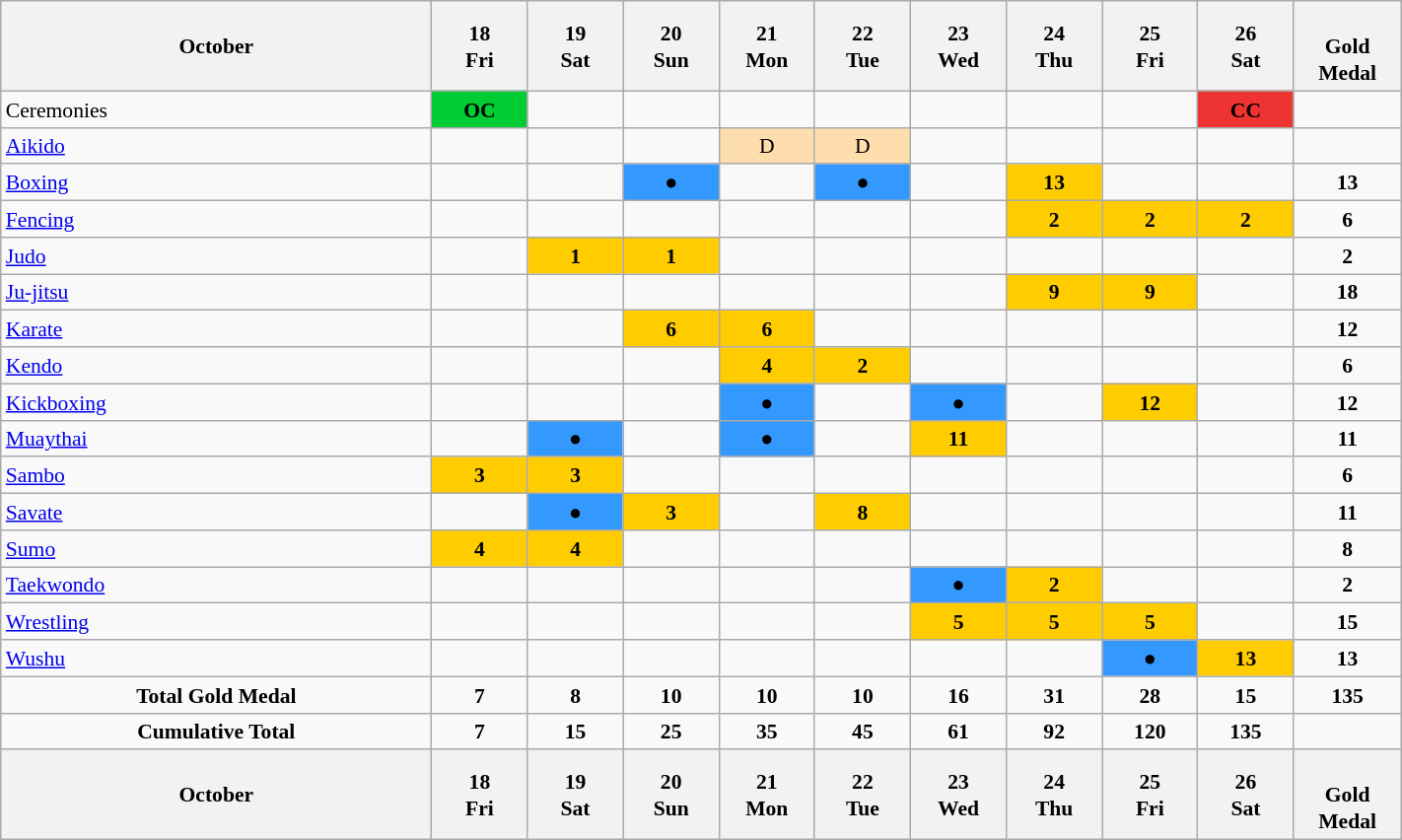<table class="wikitable" style="margin:0.5em auto; font-size:90%; line-height:1.25em;width:75%;">
<tr>
<th style="width:18%;">October</th>
<th style="width:4%;">18<br>Fri</th>
<th style="width:4%;">19<br>Sat</th>
<th style="width:4%;">20<br>Sun</th>
<th style="width:4%;">21<br>Mon</th>
<th style="width:4%;">22<br>Tue</th>
<th style="width:4%;">23<br>Wed</th>
<th style="width:4%;">24<br>Thu</th>
<th style="width:4%;">25<br>Fri</th>
<th style="width:4%;">26<br>Sat</th>
<th style="width:4%;"><br>Gold Medal</th>
</tr>
<tr align="center">
<td align="left">Ceremonies</td>
<td bgcolor="#00cc33" align="center"><strong>OC</strong></td>
<td></td>
<td></td>
<td></td>
<td></td>
<td></td>
<td></td>
<td></td>
<td bgcolor="#ee3333" align="center"><strong>CC</strong></td>
</tr>
<tr align="center">
<td align="left"> <a href='#'>Aikido</a></td>
<td></td>
<td></td>
<td></td>
<td bgcolor="#ffdead">D</td>
<td bgcolor="#ffdead">D</td>
<td></td>
<td></td>
<td></td>
<td></td>
<td></td>
</tr>
<tr align="center">
<td align="left"> <a href='#'>Boxing</a></td>
<td></td>
<td></td>
<td bgcolor="#3399ff">●</td>
<td></td>
<td bgcolor="#3399ff">●</td>
<td></td>
<td bgcolor="#ffcc00"><strong>13</strong></td>
<td></td>
<td></td>
<td><strong>13</strong></td>
</tr>
<tr align="center">
<td align="left"> <a href='#'>Fencing</a></td>
<td></td>
<td></td>
<td></td>
<td></td>
<td></td>
<td></td>
<td bgcolor="#ffcc00"><strong>2</strong></td>
<td bgcolor="#ffcc00"><strong>2</strong></td>
<td bgcolor="#ffcc00"><strong>2</strong></td>
<td><strong>6</strong></td>
</tr>
<tr align="center">
<td align="left"> <a href='#'>Judo</a></td>
<td></td>
<td bgcolor="#ffcc00"><strong>1</strong></td>
<td bgcolor="#ffcc00"><strong>1</strong></td>
<td></td>
<td></td>
<td></td>
<td></td>
<td></td>
<td></td>
<td><strong>2</strong></td>
</tr>
<tr align="center">
<td align="left"> <a href='#'>Ju-jitsu</a></td>
<td></td>
<td></td>
<td></td>
<td></td>
<td></td>
<td></td>
<td bgcolor="#ffcc00"><strong>9</strong></td>
<td bgcolor="#ffcc00"><strong>9</strong></td>
<td></td>
<td><strong>18</strong></td>
</tr>
<tr align="center">
<td align="left"> <a href='#'>Karate</a></td>
<td></td>
<td></td>
<td bgcolor="#ffcc00"><strong>6</strong></td>
<td bgcolor="#ffcc00"><strong>6</strong></td>
<td></td>
<td></td>
<td></td>
<td></td>
<td></td>
<td><strong>12</strong></td>
</tr>
<tr align="center">
<td align="left"> <a href='#'>Kendo</a></td>
<td></td>
<td></td>
<td></td>
<td bgcolor="#ffcc00"><strong>4</strong></td>
<td bgcolor="#ffcc00"><strong>2</strong></td>
<td></td>
<td></td>
<td></td>
<td></td>
<td><strong>6</strong></td>
</tr>
<tr align="center">
<td align="left"> <a href='#'>Kickboxing</a></td>
<td></td>
<td></td>
<td></td>
<td bgcolor="#3399ff">●</td>
<td></td>
<td bgcolor="#3399ff">●</td>
<td></td>
<td bgcolor="#ffcc00"><strong>12</strong></td>
<td></td>
<td><strong>12</strong></td>
</tr>
<tr align="center">
<td align="left"> <a href='#'>Muaythai</a></td>
<td></td>
<td bgcolor="#3399ff">●</td>
<td></td>
<td bgcolor="#3399ff">●</td>
<td></td>
<td bgcolor="#ffcc00"><strong>11</strong></td>
<td></td>
<td></td>
<td></td>
<td><strong>11</strong></td>
</tr>
<tr align="center">
<td align="left"> <a href='#'>Sambo</a></td>
<td bgcolor="#ffcc00"><strong>3</strong></td>
<td bgcolor="#ffcc00"><strong>3</strong></td>
<td></td>
<td></td>
<td></td>
<td></td>
<td></td>
<td></td>
<td></td>
<td><strong>6</strong></td>
</tr>
<tr align="center">
<td align="left"> <a href='#'>Savate</a></td>
<td></td>
<td bgcolor="#3399ff">●</td>
<td bgcolor="#ffcc00"><strong>3</strong></td>
<td></td>
<td bgcolor="#ffcc00"><strong>8</strong></td>
<td></td>
<td></td>
<td></td>
<td></td>
<td><strong>11</strong></td>
</tr>
<tr align="center">
<td align="left"> <a href='#'>Sumo</a></td>
<td bgcolor="#ffcc00"><strong>4</strong></td>
<td bgcolor="#ffcc00"><strong>4</strong></td>
<td></td>
<td></td>
<td></td>
<td></td>
<td></td>
<td></td>
<td></td>
<td><strong>8</strong></td>
</tr>
<tr align="center">
<td align="left"> <a href='#'>Taekwondo</a></td>
<td></td>
<td></td>
<td></td>
<td></td>
<td></td>
<td bgcolor="#3399ff">●</td>
<td bgcolor="#ffcc00"><strong>2</strong></td>
<td></td>
<td></td>
<td><strong>2</strong></td>
</tr>
<tr align="center">
<td align="left"> <a href='#'>Wrestling</a></td>
<td></td>
<td></td>
<td></td>
<td></td>
<td></td>
<td bgcolor="#ffcc00"><strong>5</strong></td>
<td bgcolor="#ffcc00"><strong>5</strong></td>
<td bgcolor="#ffcc00"><strong>5</strong></td>
<td></td>
<td><strong>15</strong></td>
</tr>
<tr align="center">
<td align="left"> <a href='#'>Wushu</a></td>
<td></td>
<td></td>
<td></td>
<td></td>
<td></td>
<td></td>
<td></td>
<td bgcolor="#3399ff">●</td>
<td bgcolor="#ffcc00"><strong>13</strong></td>
<td><strong>13</strong></td>
</tr>
<tr align="center">
<td><strong>Total Gold Medal</strong></td>
<td><strong>7</strong></td>
<td><strong>8</strong></td>
<td><strong>10</strong></td>
<td><strong>10</strong></td>
<td><strong>10</strong></td>
<td><strong>16</strong></td>
<td><strong>31</strong></td>
<td><strong>28</strong></td>
<td><strong>15</strong></td>
<td><strong>135</strong></td>
</tr>
<tr align="center">
<td><strong>Cumulative Total</strong></td>
<td><strong>7</strong></td>
<td><strong>15</strong></td>
<td><strong>25</strong></td>
<td><strong>35</strong></td>
<td><strong>45</strong></td>
<td><strong>61</strong></td>
<td><strong>92</strong></td>
<td><strong>120</strong></td>
<td><strong>135</strong></td>
<td></td>
</tr>
<tr>
<th style="width:18%;">October</th>
<th style="width:4%;">18<br>Fri</th>
<th style="width:4%;">19<br>Sat</th>
<th style="width:4%;">20<br>Sun</th>
<th style="width:4%;">21<br>Mon</th>
<th style="width:4%;">22<br>Tue</th>
<th style="width:4%;">23<br>Wed</th>
<th style="width:4%;">24<br>Thu</th>
<th style="width:4%;">25<br>Fri</th>
<th style="width:4%;">26<br>Sat</th>
<th style="width:4%;"><br>Gold Medal</th>
</tr>
</table>
